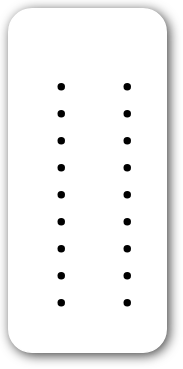<table style=" border-radius:1em; box-shadow: 0.1em 0.1em 0.5em rgba(0,0,0,0.75); background-color: white; border: 1px solid white; padding: 5px;">
<tr style="vertical-align:top;">
<td><br><ul><li></li><li></li><li></li><li></li><li></li><li></li><li></li><li></li><li></li></ul></td>
<td valign="top"><br><ul><li></li><li></li><li></li><li></li><li></li><li></li><li></li><li></li><li></li></ul></td>
<td></td>
</tr>
</table>
